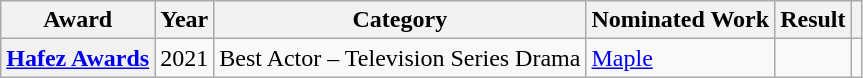<table class="wikitable sortable plainrowheaders">
<tr>
<th scope="col">Award</th>
<th scope="col">Year</th>
<th scope="col">Category</th>
<th scope="col">Nominated Work</th>
<th scope="col">Result</th>
<th scope="col" class="unsortable"></th>
</tr>
<tr>
<th scope="row"><a href='#'>Hafez Awards</a></th>
<td>2021</td>
<td>Best Actor – Television Series Drama</td>
<td><a href='#'>Maple</a></td>
<td></td>
<td></td>
</tr>
</table>
